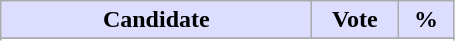<table class="wikitable">
<tr>
<th style="background:#ddf; width:200px;">Candidate</th>
<th style="background:#ddf; width:50px;">Vote</th>
<th style="background:#ddf; width:30px;">%</th>
</tr>
<tr>
</tr>
<tr>
</tr>
</table>
